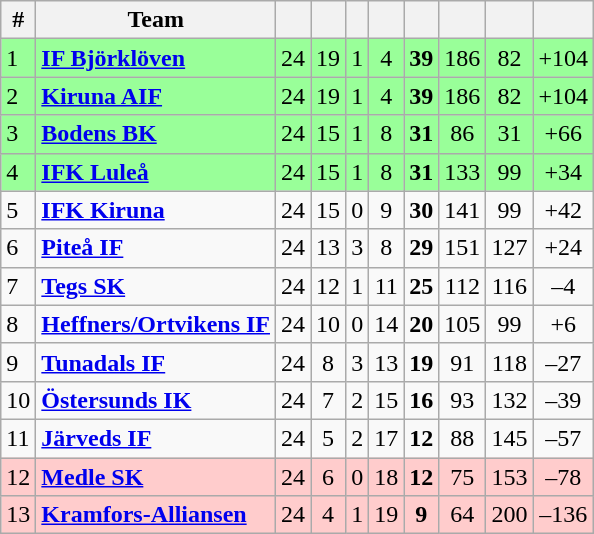<table class="wikitable sortable">
<tr>
<th>#</th>
<th>Team</th>
<th></th>
<th></th>
<th></th>
<th></th>
<th></th>
<th></th>
<th></th>
<th></th>
</tr>
<tr style="background: #99FF99;">
<td>1</td>
<td><strong><a href='#'>IF Björklöven</a></strong></td>
<td style="text-align: center;">24</td>
<td style="text-align: center;">19</td>
<td style="text-align: center;">1</td>
<td style="text-align: center;">4</td>
<td style="text-align: center;"><strong>39</strong></td>
<td style="text-align: center;">186</td>
<td style="text-align: center;">82</td>
<td style="text-align: center;">+104</td>
</tr>
<tr style="background: #99FF99;">
<td>2</td>
<td><strong><a href='#'>Kiruna AIF</a></strong></td>
<td style="text-align: center;">24</td>
<td style="text-align: center;">19</td>
<td style="text-align: center;">1</td>
<td style="text-align: center;">4</td>
<td style="text-align: center;"><strong>39</strong></td>
<td style="text-align: center;">186</td>
<td style="text-align: center;">82</td>
<td style="text-align: center;">+104</td>
</tr>
<tr style="background: #99FF99;">
<td>3</td>
<td><strong><a href='#'>Bodens BK</a></strong></td>
<td style="text-align: center;">24</td>
<td style="text-align: center;">15</td>
<td style="text-align: center;">1</td>
<td style="text-align: center;">8</td>
<td style="text-align: center;"><strong>31</strong></td>
<td style="text-align: center;">86</td>
<td style="text-align: center;">31</td>
<td style="text-align: center;">+66</td>
</tr>
<tr style="background: #99FF99;">
<td>4</td>
<td><strong><a href='#'>IFK Luleå</a></strong></td>
<td style="text-align: center;">24</td>
<td style="text-align: center;">15</td>
<td style="text-align: center;">1</td>
<td style="text-align: center;">8</td>
<td style="text-align: center;"><strong>31</strong></td>
<td style="text-align: center;">133</td>
<td style="text-align: center;">99</td>
<td style="text-align: center;">+34</td>
</tr>
<tr>
<td>5</td>
<td><strong><a href='#'>IFK Kiruna</a></strong></td>
<td style="text-align: center;">24</td>
<td style="text-align: center;">15</td>
<td style="text-align: center;">0</td>
<td style="text-align: center;">9</td>
<td style="text-align: center;"><strong>30</strong></td>
<td style="text-align: center;">141</td>
<td style="text-align: center;">99</td>
<td style="text-align: center;">+42</td>
</tr>
<tr>
<td>6</td>
<td><strong><a href='#'>Piteå IF</a></strong></td>
<td style="text-align: center;">24</td>
<td style="text-align: center;">13</td>
<td style="text-align: center;">3</td>
<td style="text-align: center;">8</td>
<td style="text-align: center;"><strong>29</strong></td>
<td style="text-align: center;">151</td>
<td style="text-align: center;">127</td>
<td style="text-align: center;">+24</td>
</tr>
<tr>
<td>7</td>
<td><strong><a href='#'>Tegs SK</a></strong></td>
<td style="text-align: center;">24</td>
<td style="text-align: center;">12</td>
<td style="text-align: center;">1</td>
<td style="text-align: center;">11</td>
<td style="text-align: center;"><strong>25</strong></td>
<td style="text-align: center;">112</td>
<td style="text-align: center;">116</td>
<td style="text-align: center;">–4</td>
</tr>
<tr>
<td>8</td>
<td><strong><a href='#'>Heffners/Ortvikens IF</a></strong></td>
<td style="text-align: center;">24</td>
<td style="text-align: center;">10</td>
<td style="text-align: center;">0</td>
<td style="text-align: center;">14</td>
<td style="text-align: center;"><strong>20</strong></td>
<td style="text-align: center;">105</td>
<td style="text-align: center;">99</td>
<td style="text-align: center;">+6</td>
</tr>
<tr>
<td>9</td>
<td><strong><a href='#'>Tunadals IF</a></strong></td>
<td style="text-align: center;">24</td>
<td style="text-align: center;">8</td>
<td style="text-align: center;">3</td>
<td style="text-align: center;">13</td>
<td style="text-align: center;"><strong>19</strong></td>
<td style="text-align: center;">91</td>
<td style="text-align: center;">118</td>
<td style="text-align: center;">–27</td>
</tr>
<tr>
<td>10</td>
<td><strong><a href='#'>Östersunds IK</a></strong></td>
<td style="text-align: center;">24</td>
<td style="text-align: center;">7</td>
<td style="text-align: center;">2</td>
<td style="text-align: center;">15</td>
<td style="text-align: center;"><strong>16</strong></td>
<td style="text-align: center;">93</td>
<td style="text-align: center;">132</td>
<td style="text-align: center;">–39</td>
</tr>
<tr>
<td>11</td>
<td><strong><a href='#'>Järveds IF</a></strong></td>
<td style="text-align: center;">24</td>
<td style="text-align: center;">5</td>
<td style="text-align: center;">2</td>
<td style="text-align: center;">17</td>
<td style="text-align: center;"><strong>12</strong></td>
<td style="text-align: center;">88</td>
<td style="text-align: center;">145</td>
<td style="text-align: center;">–57</td>
</tr>
<tr style="background: #FFCCCC;">
<td>12</td>
<td><strong><a href='#'>Medle SK</a></strong></td>
<td style="text-align: center;">24</td>
<td style="text-align: center;">6</td>
<td style="text-align: center;">0</td>
<td style="text-align: center;">18</td>
<td style="text-align: center;"><strong>12</strong></td>
<td style="text-align: center;">75</td>
<td style="text-align: center;">153</td>
<td style="text-align: center;">–78</td>
</tr>
<tr style="background: #FFCCCC;">
<td>13</td>
<td><strong><a href='#'>Kramfors-Alliansen</a></strong></td>
<td style="text-align: center;">24</td>
<td style="text-align: center;">4</td>
<td style="text-align: center;">1</td>
<td style="text-align: center;">19</td>
<td style="text-align: center;"><strong>9</strong></td>
<td style="text-align: center;">64</td>
<td style="text-align: center;">200</td>
<td style="text-align: center;">–136</td>
</tr>
</table>
